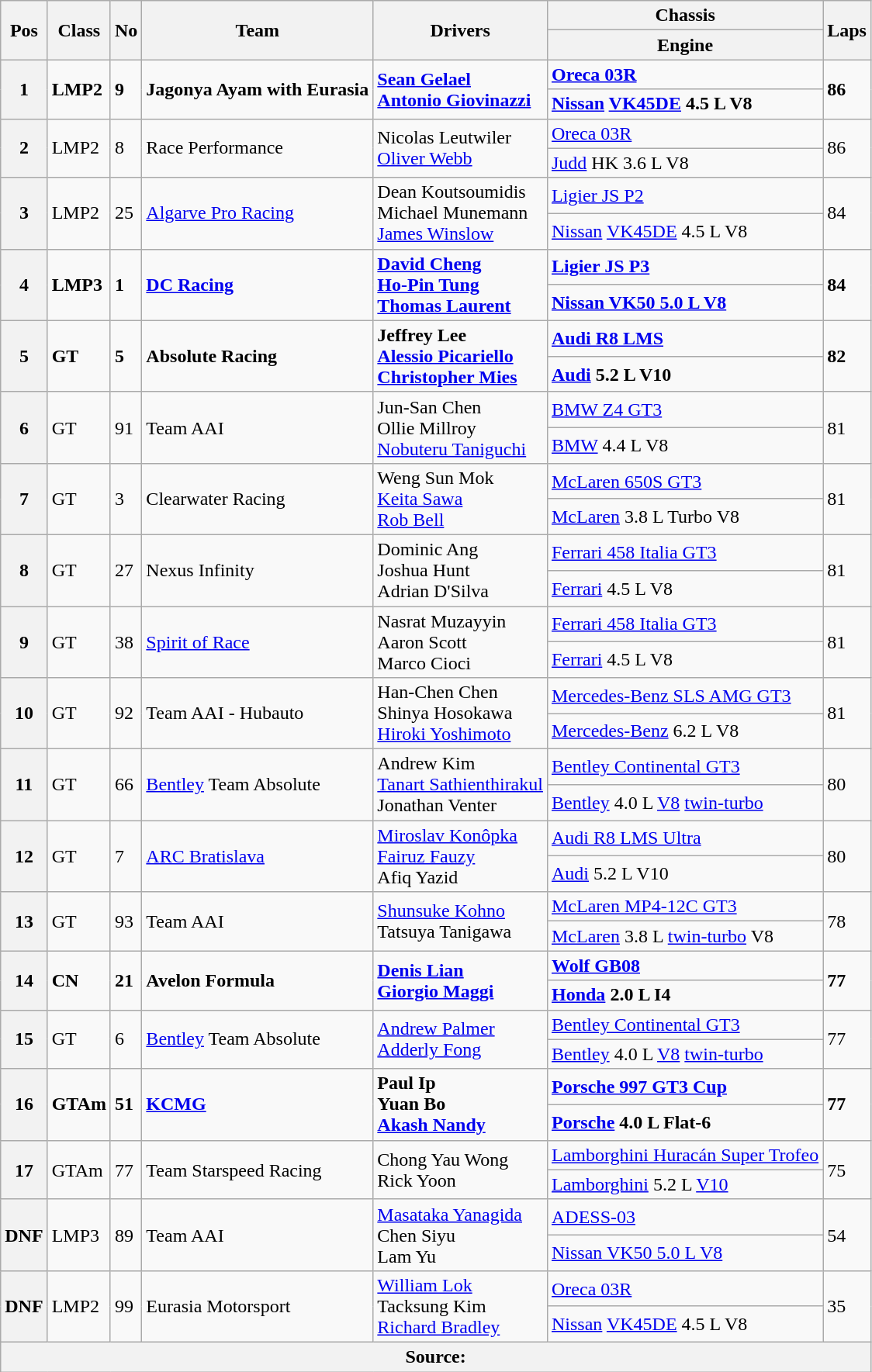<table class="wikitable">
<tr>
<th rowspan="2">Pos</th>
<th rowspan="2">Class</th>
<th rowspan="2">No</th>
<th rowspan="2">Team</th>
<th rowspan="2">Drivers</th>
<th>Chassis</th>
<th rowspan="2">Laps</th>
</tr>
<tr>
<th>Engine</th>
</tr>
<tr>
<th rowspan="2">1</th>
<td rowspan="2"><strong>LMP2</strong></td>
<td rowspan="2"><strong>9</strong></td>
<td rowspan="2"><strong> Jagonya Ayam with Eurasia</strong></td>
<td rowspan="2"><strong> <a href='#'>Sean Gelael</a></strong><br><strong> <a href='#'>Antonio Giovinazzi</a></strong></td>
<td><strong><a href='#'>Oreca 03R</a></strong></td>
<td rowspan="2"><strong>86</strong></td>
</tr>
<tr>
<td><strong><a href='#'>Nissan</a> <a href='#'>VK45DE</a> 4.5 L V8</strong></td>
</tr>
<tr>
<th rowspan="2">2</th>
<td rowspan="2">LMP2</td>
<td rowspan="2">8</td>
<td rowspan="2"> Race Performance</td>
<td rowspan="2"> Nicolas Leutwiler<br> <a href='#'>Oliver Webb</a></td>
<td><a href='#'>Oreca 03R</a></td>
<td rowspan="2">86</td>
</tr>
<tr>
<td><a href='#'>Judd</a> HK 3.6 L V8</td>
</tr>
<tr>
<th rowspan="2">3</th>
<td rowspan="2">LMP2</td>
<td rowspan="2">25</td>
<td rowspan="2"> <a href='#'>Algarve Pro Racing</a></td>
<td rowspan="2"> Dean Koutsoumidis<br> Michael Munemann<br> <a href='#'>James Winslow</a></td>
<td><a href='#'>Ligier JS P2</a></td>
<td rowspan="2">84</td>
</tr>
<tr>
<td><a href='#'>Nissan</a> <a href='#'>VK45DE</a> 4.5 L V8</td>
</tr>
<tr>
<th rowspan="2">4</th>
<td rowspan="2"><strong>LMP3</strong></td>
<td rowspan="2"><strong>1</strong></td>
<td rowspan="2"><strong> <a href='#'>DC Racing</a></strong></td>
<td rowspan="2"><strong> <a href='#'>David Cheng</a></strong><br><strong> <a href='#'>Ho-Pin Tung</a></strong><br><strong> <a href='#'>Thomas Laurent</a></strong></td>
<td><strong><a href='#'>Ligier JS P3</a></strong></td>
<td rowspan="2"><strong>84</strong></td>
</tr>
<tr>
<td><a href='#'><strong>Nissan VK50 5.0 L V8</strong></a></td>
</tr>
<tr>
<th rowspan="2">5</th>
<td rowspan="2"><strong>GT</strong></td>
<td rowspan="2"><strong>5</strong></td>
<td rowspan="2"><strong> Absolute Racing</strong></td>
<td rowspan="2"><strong> Jeffrey Lee</strong><br><strong> <a href='#'>Alessio Picariello</a></strong><br><strong> <a href='#'>Christopher Mies</a></strong></td>
<td><a href='#'><strong>Audi R8 LMS</strong></a></td>
<td rowspan="2"><strong>82</strong></td>
</tr>
<tr>
<td><strong><a href='#'>Audi</a> 5.2 L V10</strong></td>
</tr>
<tr>
<th rowspan="2">6</th>
<td rowspan="2">GT</td>
<td rowspan="2">91</td>
<td rowspan="2"> Team AAI</td>
<td rowspan="2"> Jun-San Chen<br> Ollie Millroy<br> <a href='#'>Nobuteru Taniguchi</a></td>
<td><a href='#'>BMW Z4 GT3</a></td>
<td rowspan="2">81</td>
</tr>
<tr>
<td><a href='#'>BMW</a> 4.4 L V8</td>
</tr>
<tr>
<th rowspan="2">7</th>
<td rowspan="2">GT</td>
<td rowspan="2">3</td>
<td rowspan="2"> Clearwater Racing</td>
<td rowspan="2"> Weng Sun Mok<br> <a href='#'>Keita Sawa</a><br> <a href='#'>Rob Bell</a></td>
<td><a href='#'>McLaren 650S GT3</a></td>
<td rowspan="2">81</td>
</tr>
<tr>
<td><a href='#'>McLaren</a> 3.8 L Turbo V8</td>
</tr>
<tr>
<th rowspan="2">8</th>
<td rowspan="2">GT</td>
<td rowspan="2">27</td>
<td rowspan="2"> Nexus Infinity</td>
<td rowspan="2"> Dominic Ang<br> Joshua Hunt<br> Adrian D'Silva</td>
<td><a href='#'>Ferrari 458 Italia GT3</a></td>
<td rowspan="2">81</td>
</tr>
<tr>
<td><a href='#'>Ferrari</a> 4.5 L V8</td>
</tr>
<tr>
<th rowspan="2">9</th>
<td rowspan="2">GT</td>
<td rowspan="2">38</td>
<td rowspan="2"> <a href='#'>Spirit of Race</a></td>
<td rowspan="2"> Nasrat Muzayyin<br> Aaron Scott<br> Marco Cioci</td>
<td><a href='#'>Ferrari 458 Italia GT3</a></td>
<td rowspan="2">81</td>
</tr>
<tr>
<td><a href='#'>Ferrari</a> 4.5 L V8</td>
</tr>
<tr>
<th rowspan="2">10</th>
<td rowspan="2">GT</td>
<td rowspan="2">92</td>
<td rowspan="2"> Team AAI - Hubauto</td>
<td rowspan="2"> Han-Chen Chen<br> Shinya Hosokawa<br> <a href='#'>Hiroki Yoshimoto</a></td>
<td><a href='#'>Mercedes-Benz SLS AMG GT3</a></td>
<td rowspan="2">81</td>
</tr>
<tr>
<td><a href='#'>Mercedes-Benz</a> 6.2 L V8</td>
</tr>
<tr>
<th rowspan="2">11</th>
<td rowspan="2">GT</td>
<td rowspan="2">66</td>
<td rowspan="2"> <a href='#'>Bentley</a> Team Absolute</td>
<td rowspan="2"> Andrew Kim<br> <a href='#'>Tanart Sathienthirakul</a><br> Jonathan Venter</td>
<td><a href='#'>Bentley Continental GT3</a></td>
<td rowspan="2">80</td>
</tr>
<tr>
<td><a href='#'>Bentley</a> 4.0 L <a href='#'>V8</a> <a href='#'>twin-turbo</a></td>
</tr>
<tr>
<th rowspan="2">12</th>
<td rowspan="2">GT</td>
<td rowspan="2">7</td>
<td rowspan="2"> <a href='#'>ARC Bratislava</a></td>
<td rowspan="2"> <a href='#'>Miroslav Konôpka</a><br> <a href='#'>Fairuz Fauzy</a><br> Afiq Yazid</td>
<td><a href='#'>Audi R8 LMS Ultra</a></td>
<td rowspan="2">80</td>
</tr>
<tr>
<td><a href='#'>Audi</a> 5.2 L V10</td>
</tr>
<tr>
<th rowspan="2">13</th>
<td rowspan="2">GT</td>
<td rowspan="2">93</td>
<td rowspan="2"> Team AAI</td>
<td rowspan="2"> <a href='#'>Shunsuke Kohno</a><br> Tatsuya Tanigawa</td>
<td><a href='#'>McLaren MP4-12C GT3</a></td>
<td rowspan="2">78</td>
</tr>
<tr>
<td><a href='#'>McLaren</a> 3.8 L <a href='#'>twin-turbo</a> V8</td>
</tr>
<tr>
<th rowspan="2">14</th>
<td rowspan="2"><strong>CN</strong></td>
<td rowspan="2"><strong>21</strong></td>
<td rowspan="2"><strong> Avelon Formula</strong></td>
<td rowspan="2"><strong> <a href='#'>Denis Lian</a><br> <a href='#'>Giorgio Maggi</a></strong></td>
<td><strong><a href='#'>Wolf GB08</a></strong></td>
<td rowspan="2"><strong>77</strong></td>
</tr>
<tr>
<td><strong><a href='#'>Honda</a> 2.0 L I4</strong></td>
</tr>
<tr>
<th rowspan="2">15</th>
<td rowspan="2">GT</td>
<td rowspan="2">6</td>
<td rowspan="2"> <a href='#'>Bentley</a> Team Absolute</td>
<td rowspan="2"> <a href='#'>Andrew Palmer</a><br> <a href='#'>Adderly Fong</a></td>
<td><a href='#'>Bentley Continental GT3</a></td>
<td rowspan="2">77</td>
</tr>
<tr>
<td><a href='#'>Bentley</a> 4.0 L <a href='#'>V8</a> <a href='#'>twin-turbo</a></td>
</tr>
<tr>
<th rowspan="2">16</th>
<td rowspan="2"><strong>GTAm</strong></td>
<td rowspan="2"><strong>51</strong></td>
<td rowspan="2"><strong> <a href='#'>KCMG</a></strong></td>
<td rowspan="2"><strong> Paul Ip</strong><br><strong> Yuan Bo</strong><br><strong> <a href='#'>Akash Nandy</a></strong></td>
<td><a href='#'><strong>Porsche 997 GT3 Cup</strong></a></td>
<td rowspan="2"><strong>77</strong></td>
</tr>
<tr>
<td><strong><a href='#'>Porsche</a> 4.0 L Flat-6</strong></td>
</tr>
<tr>
<th rowspan="2">17</th>
<td rowspan="2">GTAm</td>
<td rowspan="2">77</td>
<td rowspan="2"> Team Starspeed Racing</td>
<td rowspan="2"> Chong Yau Wong<br> Rick Yoon</td>
<td><a href='#'>Lamborghini Huracán Super Trofeo</a></td>
<td rowspan="2">75</td>
</tr>
<tr>
<td><a href='#'>Lamborghini</a> 5.2 L <a href='#'>V10</a></td>
</tr>
<tr>
<th rowspan="2">DNF</th>
<td rowspan="2">LMP3</td>
<td rowspan="2">89</td>
<td rowspan="2"> Team AAI</td>
<td rowspan="2"> <a href='#'>Masataka Yanagida</a><br> Chen Siyu<br> Lam Yu</td>
<td><a href='#'>ADESS-03</a></td>
<td rowspan="2">54</td>
</tr>
<tr>
<td><a href='#'>Nissan VK50 5.0 L V8</a></td>
</tr>
<tr>
<th rowspan="2">DNF</th>
<td rowspan="2">LMP2</td>
<td rowspan="2">99</td>
<td rowspan="2"> Eurasia Motorsport</td>
<td rowspan="2"> <a href='#'>William Lok</a><br> Tacksung Kim<br> <a href='#'>Richard Bradley</a></td>
<td><a href='#'>Oreca 03R</a></td>
<td rowspan="2">35</td>
</tr>
<tr>
<td><a href='#'>Nissan</a> <a href='#'>VK45DE</a> 4.5 L V8</td>
</tr>
<tr>
<th colspan="7">Source:</th>
</tr>
</table>
